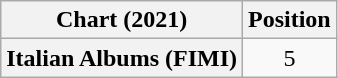<table class="wikitable plainrowheaders" style="text-align:center">
<tr>
<th scope="col">Chart (2021)</th>
<th scope="col">Position</th>
</tr>
<tr>
<th scope="row">Italian Albums (FIMI)</th>
<td>5</td>
</tr>
</table>
